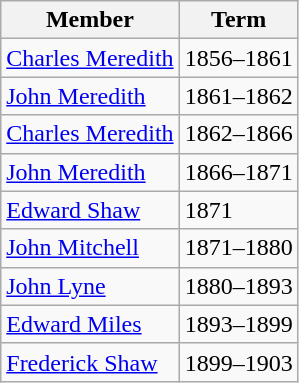<table class="wikitable">
<tr>
<th>Member</th>
<th>Term</th>
</tr>
<tr>
<td><a href='#'>Charles Meredith</a></td>
<td>1856–1861</td>
</tr>
<tr>
<td><a href='#'>John Meredith</a></td>
<td>1861–1862</td>
</tr>
<tr>
<td><a href='#'>Charles Meredith</a></td>
<td>1862–1866</td>
</tr>
<tr>
<td><a href='#'>John Meredith</a></td>
<td>1866–1871</td>
</tr>
<tr>
<td><a href='#'>Edward Shaw</a></td>
<td>1871</td>
</tr>
<tr>
<td><a href='#'>John Mitchell</a></td>
<td>1871–1880</td>
</tr>
<tr>
<td><a href='#'>John Lyne</a></td>
<td>1880–1893</td>
</tr>
<tr>
<td><a href='#'>Edward Miles</a></td>
<td>1893–1899</td>
</tr>
<tr>
<td><a href='#'>Frederick Shaw</a></td>
<td>1899–1903</td>
</tr>
</table>
